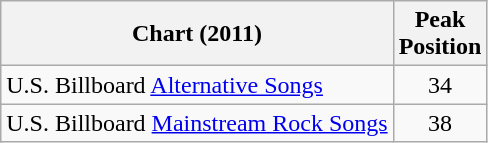<table class="wikitable sortable">
<tr>
<th>Chart (2011)</th>
<th>Peak<br>Position</th>
</tr>
<tr>
<td>U.S. Billboard <a href='#'>Alternative Songs</a></td>
<td style="text-align:center;">34</td>
</tr>
<tr>
<td>U.S. Billboard <a href='#'>Mainstream Rock Songs</a></td>
<td style="text-align:center;">38</td>
</tr>
</table>
